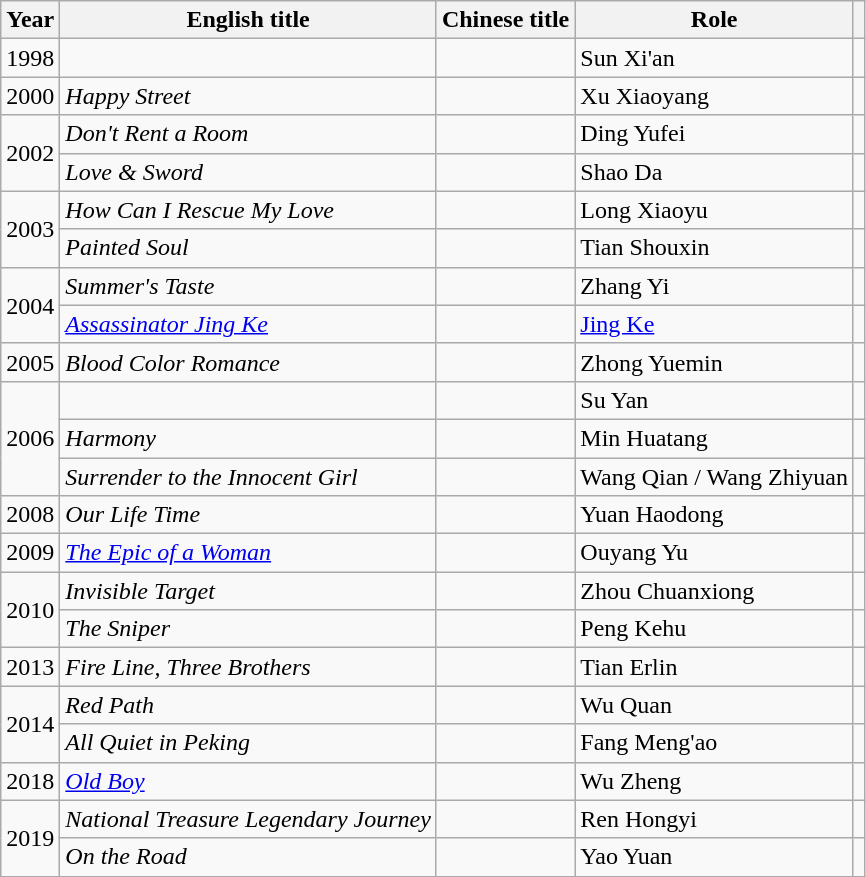<table class="wikitable sortable">
<tr>
<th>Year</th>
<th>English title</th>
<th>Chinese title</th>
<th>Role</th>
<th scope="col" class="unsortable"></th>
</tr>
<tr>
<td>1998</td>
<td></td>
<td></td>
<td>Sun Xi'an</td>
<td></td>
</tr>
<tr>
<td>2000</td>
<td><em>Happy Street</em></td>
<td></td>
<td>Xu Xiaoyang</td>
<td></td>
</tr>
<tr>
<td rowspan="2">2002</td>
<td><em>Don't Rent a Room</em></td>
<td></td>
<td>Ding Yufei</td>
<td></td>
</tr>
<tr>
<td><em>Love & Sword</em></td>
<td></td>
<td>Shao Da</td>
<td></td>
</tr>
<tr>
<td rowspan="2">2003</td>
<td><em>How Can I Rescue My Love</em></td>
<td></td>
<td>Long Xiaoyu</td>
<td></td>
</tr>
<tr>
<td><em>Painted Soul</em></td>
<td></td>
<td>Tian Shouxin</td>
<td></td>
</tr>
<tr>
<td rowspan="2">2004</td>
<td><em>Summer's Taste</em></td>
<td></td>
<td>Zhang Yi</td>
<td></td>
</tr>
<tr>
<td><em><a href='#'>Assassinator Jing Ke</a></em></td>
<td></td>
<td><a href='#'>Jing Ke</a></td>
<td></td>
</tr>
<tr>
<td>2005</td>
<td><em>Blood Color Romance</em></td>
<td></td>
<td>Zhong Yuemin</td>
<td></td>
</tr>
<tr>
<td rowspan="3">2006</td>
<td></td>
<td></td>
<td>Su Yan</td>
<td></td>
</tr>
<tr>
<td><em>Harmony</em></td>
<td></td>
<td>Min Huatang</td>
<td></td>
</tr>
<tr>
<td><em>Surrender to the Innocent Girl</em></td>
<td></td>
<td>Wang Qian / Wang Zhiyuan</td>
<td></td>
</tr>
<tr>
<td>2008</td>
<td><em>Our Life Time</em></td>
<td></td>
<td>Yuan Haodong</td>
<td></td>
</tr>
<tr>
<td>2009</td>
<td><em><a href='#'>The Epic of a Woman</a></em></td>
<td></td>
<td>Ouyang Yu</td>
<td></td>
</tr>
<tr>
<td rowspan="2">2010</td>
<td><em>Invisible Target</em></td>
<td></td>
<td>Zhou Chuanxiong</td>
<td></td>
</tr>
<tr>
<td><em>The Sniper</em></td>
<td></td>
<td>Peng Kehu</td>
<td></td>
</tr>
<tr>
<td>2013</td>
<td><em>Fire Line, Three Brothers</em></td>
<td></td>
<td>Tian Erlin</td>
<td></td>
</tr>
<tr>
<td rowspan="2">2014</td>
<td><em>Red Path</em></td>
<td></td>
<td>Wu Quan</td>
<td></td>
</tr>
<tr>
<td><em>All Quiet in Peking</em></td>
<td></td>
<td>Fang Meng'ao</td>
<td></td>
</tr>
<tr>
<td rowspan=1>2018</td>
<td><em><a href='#'>Old Boy</a></em><br></td>
<td></td>
<td>Wu Zheng</td>
<td></td>
</tr>
<tr>
<td rowspan=2>2019</td>
<td><em>National Treasure Legendary Journey</em></td>
<td></td>
<td>Ren Hongyi</td>
<td></td>
</tr>
<tr>
<td><em>On the Road</em></td>
<td></td>
<td>Yao Yuan</td>
<td></td>
</tr>
</table>
